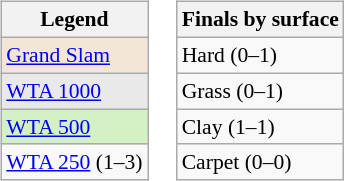<table>
<tr>
<td><br><table class=wikitable style=font-size:90%>
<tr>
<th>Legend</th>
</tr>
<tr>
<td bgcolor=f3e6d7><a href='#'>Grand Slam</a></td>
</tr>
<tr>
<td bgcolor=#e9e9e9><a href='#'>WTA 1000</a></td>
</tr>
<tr>
<td bgcolor=#d4f1c5><a href='#'>WTA 500</a></td>
</tr>
<tr>
<td><a href='#'>WTA 250</a> (1–3)</td>
</tr>
</table>
</td>
<td><br><table class=wikitable style=font-size:90%>
<tr>
<th>Finals by surface</th>
</tr>
<tr>
<td>Hard (0–1)</td>
</tr>
<tr>
<td>Grass (0–1)</td>
</tr>
<tr>
<td>Clay (1–1)</td>
</tr>
<tr>
<td>Carpet (0–0)</td>
</tr>
</table>
</td>
</tr>
</table>
